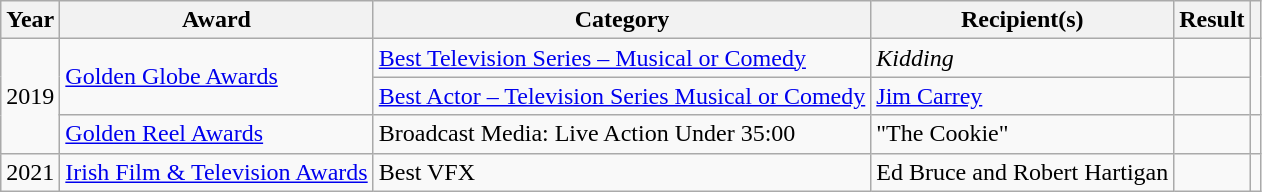<table class="wikitable sortable plainrowheaders">
<tr>
<th scope="col">Year</th>
<th scope="col">Award</th>
<th scope="col">Category</th>
<th scope="col">Recipient(s)</th>
<th scope="col">Result</th>
<th scope="col"></th>
</tr>
<tr>
<td align="center" rowspan="3">2019</td>
<td rowspan="2"><a href='#'>Golden Globe Awards</a></td>
<td><a href='#'>Best Television Series – Musical or Comedy</a></td>
<td><em>Kidding</em></td>
<td></td>
<td rowspan="2"></td>
</tr>
<tr>
<td><a href='#'>Best Actor – Television Series Musical or Comedy</a></td>
<td><a href='#'>Jim Carrey</a></td>
<td></td>
</tr>
<tr>
<td><a href='#'>Golden Reel Awards</a></td>
<td>Broadcast Media: Live Action Under 35:00</td>
<td>"The Cookie"</td>
<td></td>
<td></td>
</tr>
<tr>
<td align="center" rowspan="1">2021</td>
<td><a href='#'>Irish Film & Television Awards</a></td>
<td>Best VFX</td>
<td>Ed Bruce and Robert Hartigan</td>
<td></td>
<td></td>
</tr>
</table>
